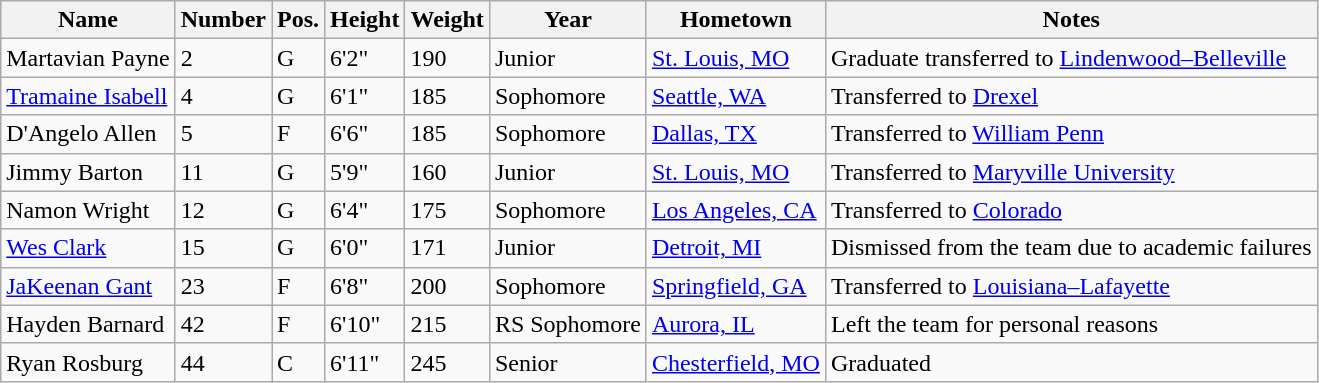<table class="wikitable sortable" border="1">
<tr>
<th>Name</th>
<th>Number</th>
<th>Pos.</th>
<th>Height</th>
<th>Weight</th>
<th>Year</th>
<th>Hometown</th>
<th class="unsortable">Notes</th>
</tr>
<tr>
<td>Martavian Payne</td>
<td>2</td>
<td>G</td>
<td>6'2"</td>
<td>190</td>
<td>Junior</td>
<td><a href='#'>St. Louis, MO</a></td>
<td>Graduate transferred to <a href='#'>Lindenwood–Belleville</a></td>
</tr>
<tr>
<td><a href='#'>Tramaine Isabell</a></td>
<td>4</td>
<td>G</td>
<td>6'1"</td>
<td>185</td>
<td>Sophomore</td>
<td><a href='#'>Seattle, WA</a></td>
<td>Transferred to <a href='#'>Drexel</a></td>
</tr>
<tr>
<td>D'Angelo Allen</td>
<td>5</td>
<td>F</td>
<td>6'6"</td>
<td>185</td>
<td>Sophomore</td>
<td><a href='#'>Dallas, TX</a></td>
<td>Transferred to <a href='#'>William Penn</a></td>
</tr>
<tr>
<td>Jimmy Barton</td>
<td>11</td>
<td>G</td>
<td>5'9"</td>
<td>160</td>
<td>Junior</td>
<td><a href='#'>St. Louis, MO</a></td>
<td>Transferred to <a href='#'>Maryville University</a></td>
</tr>
<tr>
<td>Namon Wright</td>
<td>12</td>
<td>G</td>
<td>6'4"</td>
<td>175</td>
<td>Sophomore</td>
<td><a href='#'>Los Angeles, CA</a></td>
<td>Transferred to <a href='#'>Colorado</a></td>
</tr>
<tr>
<td><a href='#'>Wes Clark</a></td>
<td>15</td>
<td>G</td>
<td>6'0"</td>
<td>171</td>
<td>Junior</td>
<td><a href='#'>Detroit, MI</a></td>
<td>Dismissed from the team due to academic failures</td>
</tr>
<tr>
<td><a href='#'>JaKeenan Gant</a></td>
<td>23</td>
<td>F</td>
<td>6'8"</td>
<td>200</td>
<td>Sophomore</td>
<td><a href='#'>Springfield, GA</a></td>
<td>Transferred to <a href='#'>Louisiana–Lafayette</a></td>
</tr>
<tr>
<td>Hayden Barnard</td>
<td>42</td>
<td>F</td>
<td>6'10"</td>
<td>215</td>
<td>RS Sophomore</td>
<td><a href='#'>Aurora, IL</a></td>
<td>Left the team for personal reasons</td>
</tr>
<tr>
<td>Ryan Rosburg</td>
<td>44</td>
<td>C</td>
<td>6'11"</td>
<td>245</td>
<td>Senior</td>
<td><a href='#'>Chesterfield, MO</a></td>
<td>Graduated</td>
</tr>
</table>
